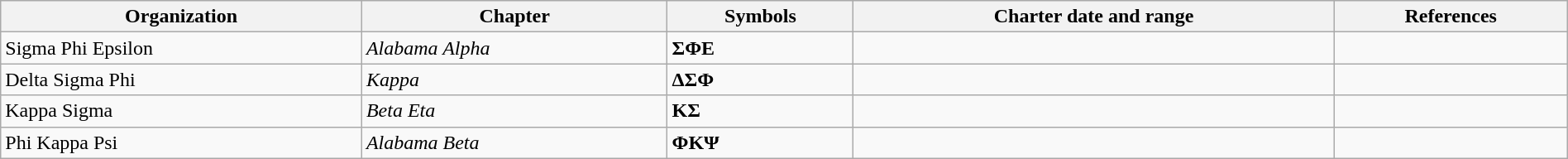<table class="wikitable sortable" style="width:100%;">
<tr>
<th><strong>Organization</strong></th>
<th><strong>Chapter</strong></th>
<th><strong>Symbols</strong></th>
<th><strong>Charter date and range</strong></th>
<th>References</th>
</tr>
<tr>
<td>Sigma Phi Epsilon</td>
<td><em>Alabama Alpha</em></td>
<td><strong>ΣΦΕ</strong></td>
<td></td>
<td></td>
</tr>
<tr>
<td>Delta Sigma Phi</td>
<td><em>Kappa</em></td>
<td><strong>ΔΣΦ</strong></td>
<td></td>
<td></td>
</tr>
<tr>
<td>Kappa Sigma</td>
<td><em>Beta Eta</em></td>
<td><strong>ΚΣ</strong></td>
<td></td>
<td></td>
</tr>
<tr>
<td>Phi Kappa Psi</td>
<td><em>Alabama Beta</em></td>
<td><strong>ΦΚΨ</strong></td>
<td></td>
<td></td>
</tr>
</table>
